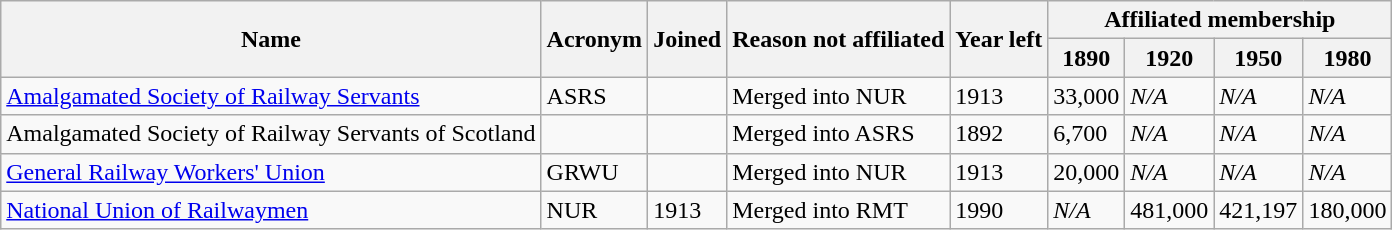<table class="wikitable">
<tr>
<th rowspan=2>Name</th>
<th rowspan=2>Acronym</th>
<th rowspan=2>Joined</th>
<th rowspan=2>Reason not affiliated</th>
<th rowspan=2>Year left</th>
<th colspan=4>Affiliated membership</th>
</tr>
<tr>
<th>1890</th>
<th>1920</th>
<th>1950</th>
<th>1980</th>
</tr>
<tr>
<td><a href='#'>Amalgamated Society of Railway Servants</a></td>
<td>ASRS</td>
<td></td>
<td>Merged into NUR</td>
<td>1913</td>
<td>33,000</td>
<td><em>N/A</em></td>
<td><em>N/A</em></td>
<td><em>N/A</em></td>
</tr>
<tr>
<td>Amalgamated Society of Railway Servants of Scotland</td>
<td></td>
<td></td>
<td>Merged into ASRS</td>
<td>1892</td>
<td>6,700</td>
<td><em>N/A</em></td>
<td><em>N/A</em></td>
<td><em>N/A</em></td>
</tr>
<tr>
<td><a href='#'>General Railway Workers' Union</a></td>
<td>GRWU</td>
<td></td>
<td>Merged into NUR</td>
<td>1913</td>
<td>20,000</td>
<td><em>N/A</em></td>
<td><em>N/A</em></td>
<td><em>N/A</em></td>
</tr>
<tr>
<td><a href='#'>National Union of Railwaymen</a></td>
<td>NUR</td>
<td>1913</td>
<td>Merged into RMT</td>
<td>1990</td>
<td><em>N/A</em></td>
<td>481,000</td>
<td>421,197</td>
<td>180,000</td>
</tr>
</table>
